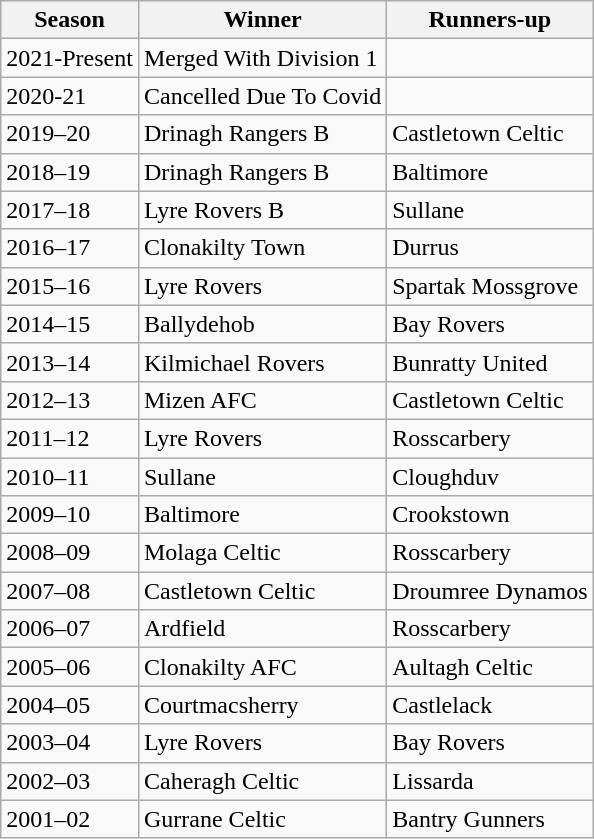<table class="wikitable collapsible">
<tr>
<th>Season</th>
<th>Winner</th>
<th>Runners-up</th>
</tr>
<tr 15B.C>
<td>2021-Present</td>
<td>Merged With Division 1</td>
<td></td>
</tr>
<tr>
<td>2020-21</td>
<td>Cancelled Due To Covid</td>
<td></td>
</tr>
<tr>
<td>2019–20</td>
<td>Drinagh Rangers B</td>
<td>Castletown Celtic</td>
</tr>
<tr>
<td>2018–19</td>
<td>Drinagh Rangers B</td>
<td>Baltimore</td>
</tr>
<tr>
<td>2017–18</td>
<td>Lyre Rovers B</td>
<td>Sullane</td>
</tr>
<tr>
<td>2016–17</td>
<td>Clonakilty Town</td>
<td>Durrus</td>
</tr>
<tr>
<td>2015–16</td>
<td>Lyre Rovers</td>
<td>Spartak Mossgrove</td>
</tr>
<tr>
<td>2014–15</td>
<td>Ballydehob</td>
<td>Bay Rovers</td>
</tr>
<tr>
<td>2013–14</td>
<td>Kilmichael Rovers</td>
<td>Bunratty United</td>
</tr>
<tr>
<td>2012–13</td>
<td>Mizen AFC</td>
<td>Castletown Celtic</td>
</tr>
<tr>
<td>2011–12</td>
<td>Lyre Rovers</td>
<td>Rosscarbery</td>
</tr>
<tr>
<td>2010–11</td>
<td>Sullane</td>
<td>Cloughduv</td>
</tr>
<tr>
<td>2009–10</td>
<td>Baltimore</td>
<td>Crookstown</td>
</tr>
<tr>
<td>2008–09</td>
<td>Molaga Celtic</td>
<td>Rosscarbery</td>
</tr>
<tr>
<td>2007–08</td>
<td>Castletown Celtic</td>
<td>Droumree Dynamos</td>
</tr>
<tr>
<td>2006–07</td>
<td>Ardfield</td>
<td>Rosscarbery</td>
</tr>
<tr>
<td>2005–06</td>
<td>Clonakilty AFC</td>
<td>Aultagh Celtic</td>
</tr>
<tr>
<td>2004–05</td>
<td>Courtmacsherry</td>
<td>Castlelack</td>
</tr>
<tr>
<td>2003–04</td>
<td>Lyre Rovers</td>
<td>Bay Rovers</td>
</tr>
<tr>
<td>2002–03</td>
<td>Caheragh Celtic</td>
<td>Lissarda</td>
</tr>
<tr>
<td>2001–02</td>
<td>Gurrane Celtic</td>
<td>Bantry Gunners</td>
</tr>
</table>
